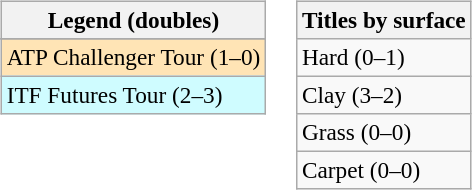<table>
<tr valign=top>
<td><br><table class=wikitable style=font-size:97%>
<tr>
<th>Legend (doubles)</th>
</tr>
<tr bgcolor=e5d1cb>
</tr>
<tr bgcolor=moccasin>
<td>ATP Challenger Tour (1–0)</td>
</tr>
<tr bgcolor=cffcff>
<td>ITF Futures Tour (2–3)</td>
</tr>
</table>
</td>
<td><br><table class=wikitable style=font-size:97%>
<tr>
<th>Titles by surface</th>
</tr>
<tr>
<td>Hard (0–1)</td>
</tr>
<tr>
<td>Clay (3–2)</td>
</tr>
<tr>
<td>Grass (0–0)</td>
</tr>
<tr>
<td>Carpet (0–0)</td>
</tr>
</table>
</td>
</tr>
</table>
